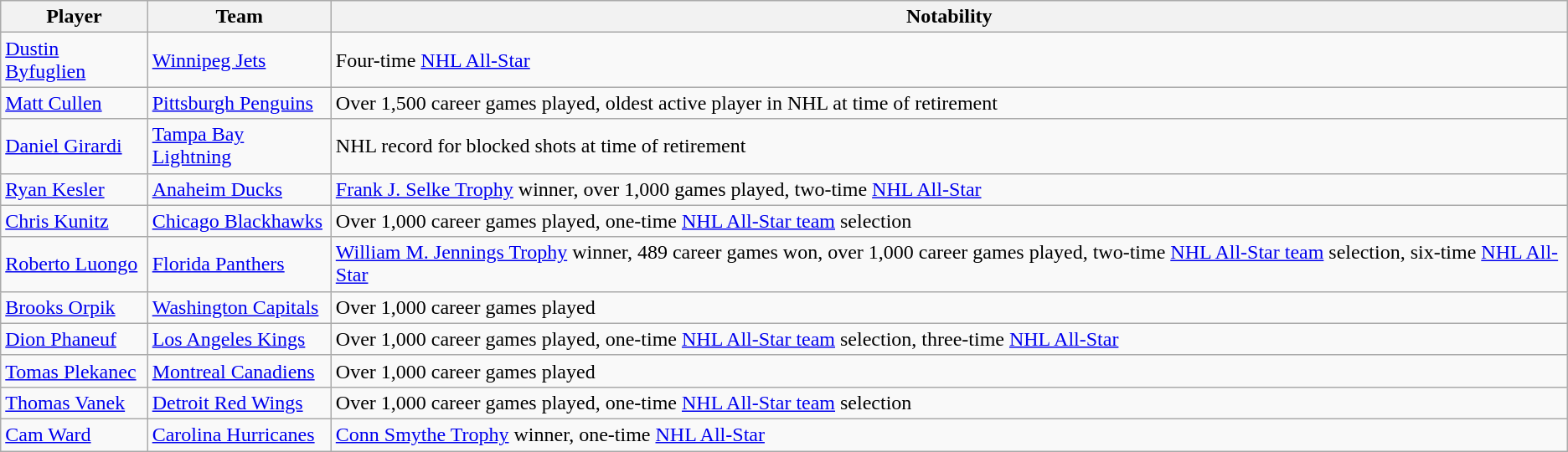<table class="wikitable">
<tr>
<th>Player</th>
<th>Team</th>
<th>Notability</th>
</tr>
<tr>
<td><a href='#'>Dustin Byfuglien</a></td>
<td><a href='#'>Winnipeg Jets</a></td>
<td>Four-time <a href='#'>NHL All-Star</a></td>
</tr>
<tr>
<td><a href='#'>Matt Cullen</a></td>
<td><a href='#'>Pittsburgh Penguins</a></td>
<td>Over 1,500 career games played, oldest active player in NHL at time of retirement</td>
</tr>
<tr>
<td><a href='#'>Daniel Girardi</a></td>
<td><a href='#'>Tampa Bay Lightning</a></td>
<td>NHL record for blocked shots at time of retirement</td>
</tr>
<tr>
<td><a href='#'>Ryan Kesler</a></td>
<td><a href='#'>Anaheim Ducks</a></td>
<td><a href='#'>Frank J. Selke Trophy</a> winner, over 1,000 games played, two-time <a href='#'>NHL All-Star</a></td>
</tr>
<tr>
<td><a href='#'>Chris Kunitz</a></td>
<td><a href='#'>Chicago Blackhawks</a></td>
<td>Over 1,000 career games played, one-time <a href='#'>NHL All-Star team</a> selection</td>
</tr>
<tr>
<td><a href='#'>Roberto Luongo</a></td>
<td><a href='#'>Florida Panthers</a></td>
<td><a href='#'>William M. Jennings Trophy</a> winner, 489 career games won, over 1,000 career games played, two-time <a href='#'>NHL All-Star team</a> selection, six-time <a href='#'>NHL All-Star</a></td>
</tr>
<tr>
<td><a href='#'>Brooks Orpik</a></td>
<td><a href='#'>Washington Capitals</a></td>
<td>Over 1,000 career games played</td>
</tr>
<tr>
<td><a href='#'>Dion Phaneuf</a></td>
<td><a href='#'>Los Angeles Kings</a></td>
<td>Over 1,000 career games played, one-time <a href='#'>NHL All-Star team</a> selection, three-time <a href='#'>NHL All-Star</a></td>
</tr>
<tr>
<td><a href='#'>Tomas Plekanec</a></td>
<td><a href='#'>Montreal Canadiens</a></td>
<td>Over 1,000 career games played</td>
</tr>
<tr>
<td><a href='#'>Thomas Vanek</a></td>
<td><a href='#'>Detroit Red Wings</a></td>
<td>Over 1,000 career games played, one-time <a href='#'>NHL All-Star team</a> selection</td>
</tr>
<tr>
<td><a href='#'>Cam Ward</a></td>
<td><a href='#'>Carolina Hurricanes</a></td>
<td><a href='#'>Conn Smythe Trophy</a> winner, one-time <a href='#'>NHL All-Star</a></td>
</tr>
</table>
